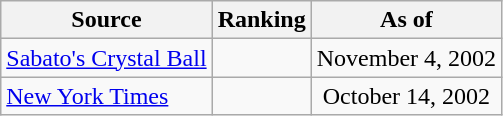<table class="wikitable" style="text-align:center">
<tr>
<th>Source</th>
<th>Ranking</th>
<th>As of</th>
</tr>
<tr>
<td align=left><a href='#'>Sabato's Crystal Ball</a></td>
<td></td>
<td>November 4, 2002</td>
</tr>
<tr>
<td align=left><a href='#'>New York Times</a></td>
<td></td>
<td>October 14, 2002</td>
</tr>
</table>
